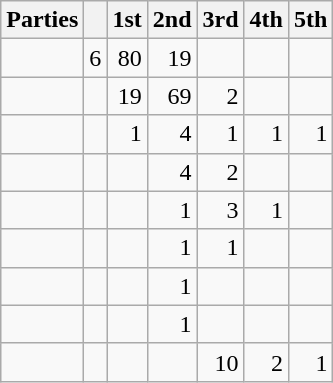<table class="wikitable" style="text-align:right;">
<tr>
<th style="text-align:left;">Parties</th>
<th></th>
<th>1st</th>
<th>2nd</th>
<th>3rd</th>
<th>4th</th>
<th>5th</th>
</tr>
<tr>
<td style="text-align:left;"></td>
<td>6</td>
<td>80</td>
<td>19</td>
<td></td>
<td></td>
<td></td>
</tr>
<tr>
<td style="text-align:left;"></td>
<td></td>
<td>19</td>
<td>69</td>
<td>2</td>
<td></td>
<td></td>
</tr>
<tr>
<td style="text-align:left;"></td>
<td></td>
<td>1</td>
<td>4</td>
<td>1</td>
<td>1</td>
<td>1</td>
</tr>
<tr>
<td style="text-align:left;"></td>
<td></td>
<td></td>
<td>4</td>
<td>2</td>
<td></td>
<td></td>
</tr>
<tr>
<td style="text-align:left;"></td>
<td></td>
<td></td>
<td>1</td>
<td>3</td>
<td>1</td>
<td></td>
</tr>
<tr>
<td style="text-align:left;"></td>
<td></td>
<td></td>
<td>1</td>
<td>1</td>
<td></td>
<td></td>
</tr>
<tr>
<td style="text-align:left;"></td>
<td></td>
<td></td>
<td>1</td>
<td></td>
<td></td>
<td></td>
</tr>
<tr>
<td style="text-align:left;"></td>
<td></td>
<td></td>
<td>1</td>
<td></td>
<td></td>
<td></td>
</tr>
<tr>
<td style="text-align:left;"></td>
<td></td>
<td></td>
<td></td>
<td>10</td>
<td>2</td>
<td>1</td>
</tr>
</table>
